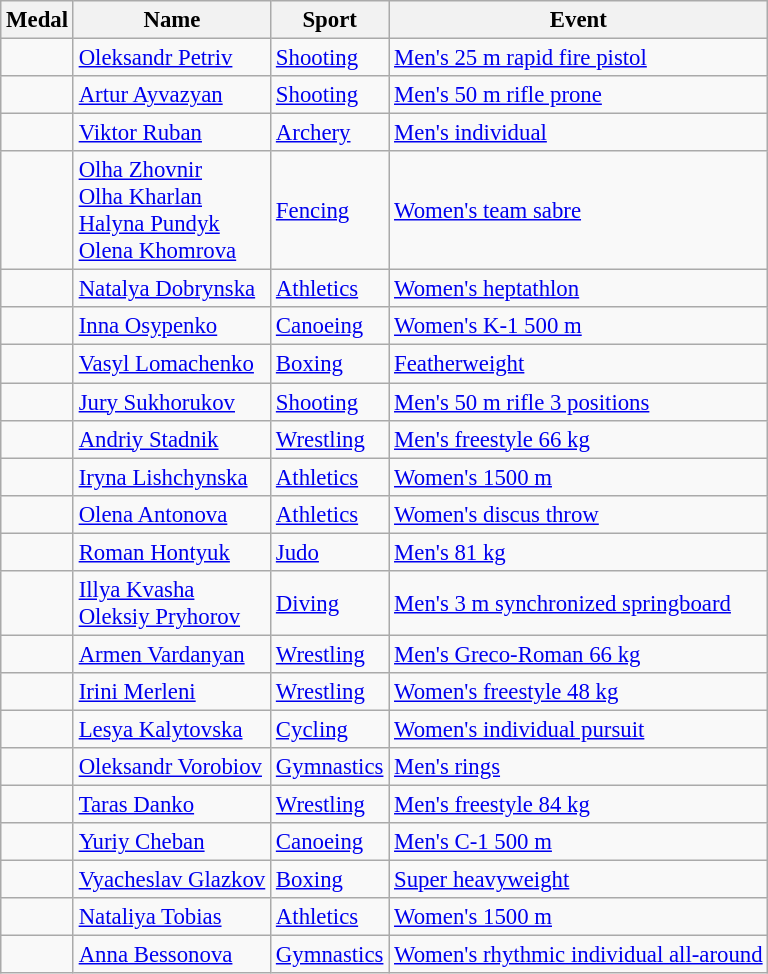<table class="wikitable sortable" style="font-size:95%">
<tr>
<th>Medal</th>
<th>Name</th>
<th>Sport</th>
<th>Event</th>
</tr>
<tr>
<td></td>
<td><a href='#'>Oleksandr Petriv</a></td>
<td><a href='#'>Shooting</a></td>
<td><a href='#'>Men's 25 m rapid fire pistol</a></td>
</tr>
<tr>
<td></td>
<td><a href='#'>Artur Ayvazyan</a></td>
<td><a href='#'>Shooting</a></td>
<td><a href='#'>Men's 50 m rifle prone</a></td>
</tr>
<tr>
<td></td>
<td><a href='#'>Viktor Ruban</a></td>
<td><a href='#'>Archery</a></td>
<td><a href='#'>Men's individual</a></td>
</tr>
<tr>
<td></td>
<td><a href='#'>Olha Zhovnir</a><br><a href='#'>Olha Kharlan</a><br><a href='#'>Halyna Pundyk</a><br><a href='#'>Olena Khomrova</a></td>
<td><a href='#'>Fencing</a></td>
<td><a href='#'>Women's team sabre</a></td>
</tr>
<tr>
<td></td>
<td><a href='#'>Natalya Dobrynska</a></td>
<td><a href='#'>Athletics</a></td>
<td><a href='#'>Women's heptathlon</a></td>
</tr>
<tr>
<td></td>
<td><a href='#'>Inna Osypenko</a></td>
<td><a href='#'>Canoeing</a></td>
<td><a href='#'>Women's K-1 500 m</a></td>
</tr>
<tr>
<td></td>
<td><a href='#'>Vasyl Lomachenko</a></td>
<td><a href='#'>Boxing</a></td>
<td><a href='#'>Featherweight</a></td>
</tr>
<tr>
<td></td>
<td><a href='#'>Jury Sukhorukov</a></td>
<td><a href='#'>Shooting</a></td>
<td><a href='#'>Men's 50 m rifle 3 positions</a></td>
</tr>
<tr>
<td></td>
<td><a href='#'>Andriy Stadnik</a></td>
<td><a href='#'>Wrestling</a></td>
<td><a href='#'>Men's freestyle 66 kg</a></td>
</tr>
<tr>
<td></td>
<td><a href='#'>Iryna Lishchynska</a></td>
<td><a href='#'>Athletics</a></td>
<td><a href='#'>Women's 1500 m</a></td>
</tr>
<tr>
<td></td>
<td><a href='#'>Olena Antonova</a></td>
<td><a href='#'>Athletics</a></td>
<td><a href='#'>Women's discus throw</a></td>
</tr>
<tr>
<td></td>
<td><a href='#'>Roman Hontyuk</a></td>
<td><a href='#'>Judo</a></td>
<td><a href='#'>Men's 81 kg</a></td>
</tr>
<tr>
<td></td>
<td><a href='#'>Illya Kvasha</a> <br> <a href='#'>Oleksiy Pryhorov</a></td>
<td><a href='#'>Diving</a></td>
<td><a href='#'>Men's 3 m synchronized springboard</a></td>
</tr>
<tr>
<td></td>
<td><a href='#'>Armen Vardanyan</a></td>
<td><a href='#'>Wrestling</a></td>
<td><a href='#'>Men's Greco-Roman 66 kg</a></td>
</tr>
<tr>
<td></td>
<td><a href='#'>Irini Merleni</a></td>
<td><a href='#'>Wrestling</a></td>
<td><a href='#'>Women's freestyle 48 kg</a></td>
</tr>
<tr>
<td></td>
<td><a href='#'>Lesya Kalytovska</a></td>
<td><a href='#'>Cycling</a></td>
<td><a href='#'>Women's individual pursuit</a></td>
</tr>
<tr>
<td></td>
<td><a href='#'>Oleksandr Vorobiov</a></td>
<td><a href='#'>Gymnastics</a></td>
<td><a href='#'>Men's rings</a></td>
</tr>
<tr>
<td></td>
<td><a href='#'>Taras Danko</a></td>
<td><a href='#'>Wrestling</a></td>
<td><a href='#'>Men's freestyle 84 kg</a></td>
</tr>
<tr>
<td></td>
<td><a href='#'>Yuriy Cheban</a></td>
<td><a href='#'>Canoeing</a></td>
<td><a href='#'>Men's C-1 500 m</a></td>
</tr>
<tr>
<td></td>
<td><a href='#'>Vyacheslav Glazkov</a></td>
<td><a href='#'>Boxing</a></td>
<td><a href='#'>Super heavyweight</a></td>
</tr>
<tr>
<td></td>
<td><a href='#'>Nataliya Tobias</a></td>
<td><a href='#'>Athletics</a></td>
<td><a href='#'>Women's 1500 m</a></td>
</tr>
<tr>
<td></td>
<td><a href='#'>Anna Bessonova</a></td>
<td><a href='#'>Gymnastics</a></td>
<td><a href='#'>Women's rhythmic individual all-around</a></td>
</tr>
</table>
